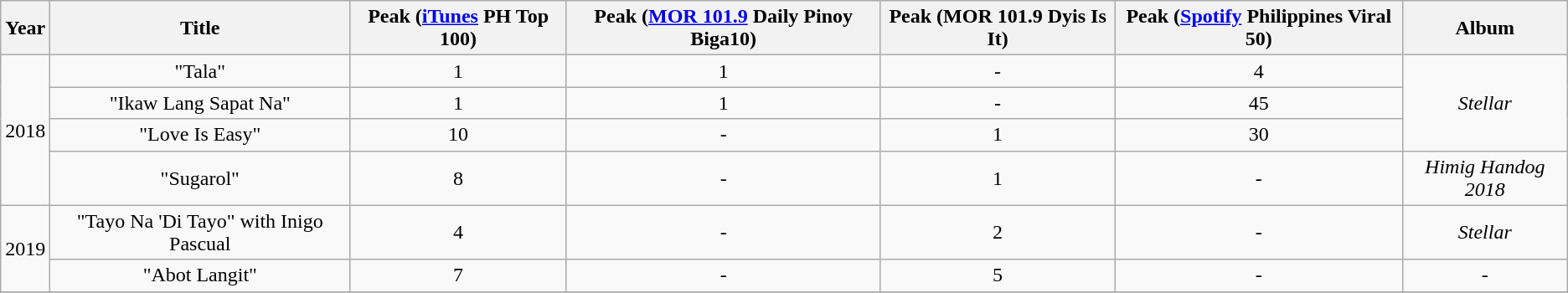<table class="wikitable" style="text-align:center">
<tr>
<th>Year</th>
<th>Title</th>
<th>Peak (<a href='#'>iTunes</a> PH Top 100)</th>
<th>Peak (<a href='#'>MOR 101.9</a> Daily Pinoy Biga10)</th>
<th>Peak (MOR 101.9 Dyis Is It)</th>
<th>Peak (<a href='#'>Spotify</a> Philippines Viral 50)</th>
<th>Album</th>
</tr>
<tr>
<td rowspan="4">2018</td>
<td>"Tala"</td>
<td>1</td>
<td>1</td>
<td>-</td>
<td>4</td>
<td rowspan="3"><em>Stellar</em></td>
</tr>
<tr>
<td>"Ikaw Lang Sapat Na"</td>
<td>1</td>
<td>1</td>
<td>-</td>
<td>45</td>
</tr>
<tr>
<td>"Love Is Easy"</td>
<td>10</td>
<td>-</td>
<td>1</td>
<td>30</td>
</tr>
<tr>
<td>"Sugarol"</td>
<td>8</td>
<td>-</td>
<td>1</td>
<td>-</td>
<td><em>Himig Handog 2018</em></td>
</tr>
<tr>
<td rowspan="2">2019</td>
<td>"Tayo Na 'Di Tayo" with Inigo Pascual</td>
<td>4</td>
<td>-</td>
<td>2</td>
<td>-</td>
<td><em>Stellar</em></td>
</tr>
<tr>
<td>"Abot Langit"</td>
<td>7</td>
<td>-</td>
<td>5</td>
<td>-</td>
<td>-</td>
</tr>
<tr>
</tr>
</table>
